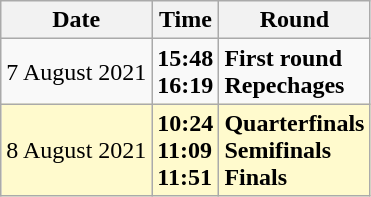<table class="wikitable">
<tr>
<th>Date</th>
<th>Time</th>
<th>Round</th>
</tr>
<tr>
<td>7 August 2021</td>
<td><strong>15:48<br>16:19</strong></td>
<td><strong>First round<br>Repechages</strong></td>
</tr>
<tr style="background:lemonchiffon">
<td>8 August 2021</td>
<td><strong>10:24<br>11:09<br>11:51</strong></td>
<td><strong>Quarterfinals<br>Semifinals<br>Finals</strong></td>
</tr>
</table>
